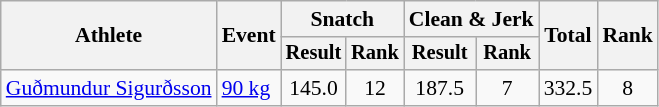<table class="wikitable" style="font-size:90%">
<tr>
<th rowspan="2">Athlete</th>
<th rowspan="2">Event</th>
<th colspan="2">Snatch</th>
<th colspan="2">Clean & Jerk</th>
<th rowspan="2">Total</th>
<th rowspan="2">Rank</th>
</tr>
<tr style="font-size:95%">
<th>Result</th>
<th>Rank</th>
<th>Result</th>
<th>Rank</th>
</tr>
<tr align=center>
<td align=left><a href='#'>Guðmundur Sigurðsson</a></td>
<td align=left><a href='#'>90 kg</a></td>
<td>145.0</td>
<td>12</td>
<td>187.5</td>
<td>7</td>
<td>332.5</td>
<td>8</td>
</tr>
</table>
